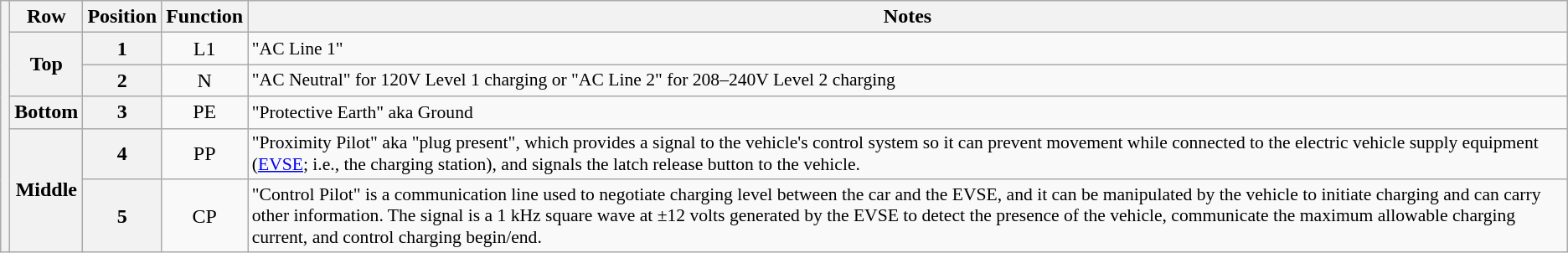<table class=wikitable style="text-align:center;font-size:100%;">
<tr>
<th rowspan="6"></th>
<th>Row</th>
<th>Position</th>
<th>Function</th>
<th>Notes</th>
</tr>
<tr>
<th rowspan=2>Top</th>
<th>1</th>
<td>L1</td>
<td style=text-align:left;font-size:90%;">"AC Line 1"</td>
</tr>
<tr>
<th>2</th>
<td>N</td>
<td style=text-align:left;font-size:90%;">"AC Neutral" for 120V Level 1 charging or "AC Line 2" for 208–240V Level 2 charging</td>
</tr>
<tr>
<th>Bottom</th>
<th>3</th>
<td>PE</td>
<td style=text-align:left;font-size:90%;">"Protective Earth" aka Ground</td>
</tr>
<tr>
<th rowspan=2>Middle</th>
<th>4</th>
<td>PP</td>
<td style=text-align:left;font-size:90%;">"Proximity Pilot" aka "plug present", which provides a signal to the vehicle's control system so it can prevent movement while connected to the electric vehicle supply equipment (<a href='#'>EVSE</a>; i.e., the charging station), and signals the latch release button to the vehicle.</td>
</tr>
<tr>
<th>5</th>
<td>CP</td>
<td style=text-align:left;font-size:90%;">"Control Pilot" is a communication line used to negotiate charging level between the car and the EVSE, and it can be manipulated by the vehicle to initiate charging and can carry other information. The signal is a 1 kHz square wave at ±12 volts generated by the EVSE to detect the presence of the vehicle, communicate the maximum allowable charging current, and control charging begin/end.</td>
</tr>
</table>
